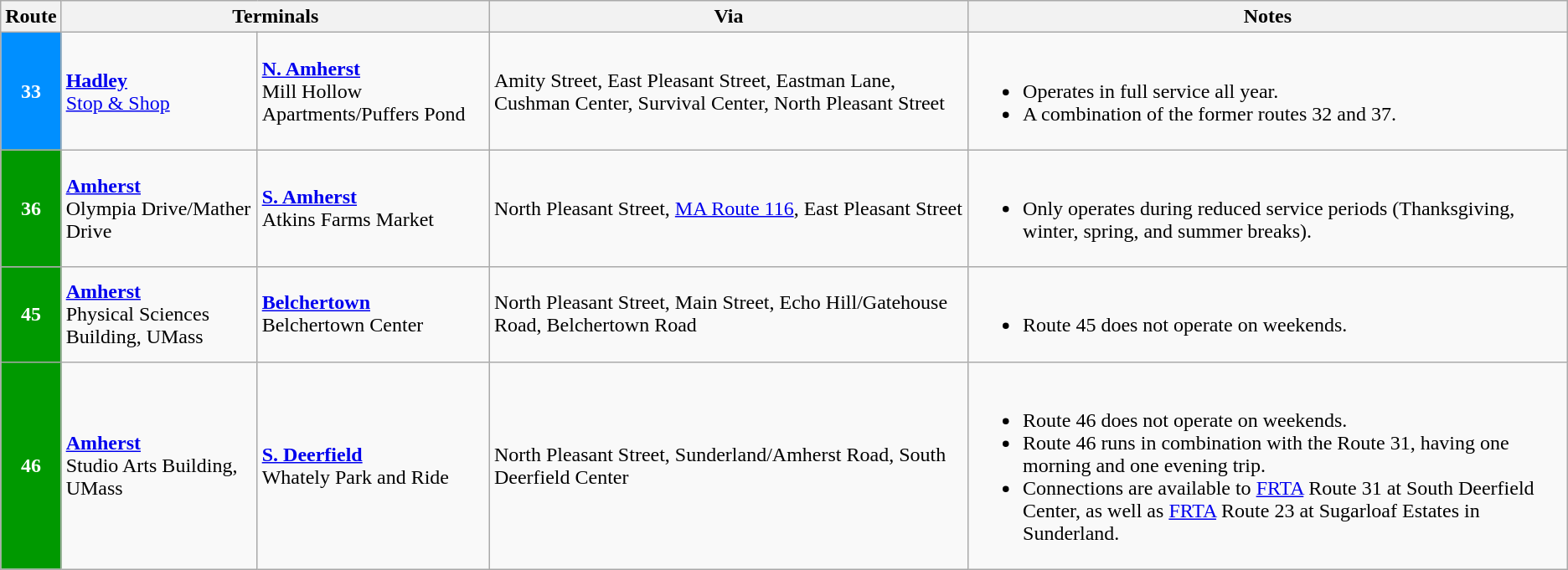<table class="wikitable" border="1">
<tr>
<th>Route</th>
<th colspan=2>Terminals</th>
<th>Via</th>
<th>Notes</th>
</tr>
<tr>
<th style="background:#008FFF; color:white"><strong>33</strong></th>
<td><strong><a href='#'>Hadley</a></strong><br><a href='#'>Stop & Shop</a></td>
<td><strong><a href='#'>N. Amherst</a></strong><br>Mill Hollow Apartments/Puffers Pond</td>
<td>Amity Street, East Pleasant Street, Eastman Lane, Cushman Center, Survival Center, North Pleasant Street</td>
<td><br><ul><li>Operates in full service all year.</li><li>A combination of the former routes 32 and 37.</li></ul></td>
</tr>
<tr>
<th style="background:#009900; color:white">36</th>
<td><strong><a href='#'>Amherst</a></strong><br>Olympia Drive/Mather Drive</td>
<td><strong><a href='#'>S. Amherst</a></strong><br>Atkins Farms Market</td>
<td>North Pleasant Street, <a href='#'>MA Route 116</a>, East Pleasant Street</td>
<td><br><ul><li>Only operates during reduced service periods (Thanksgiving, winter, spring, and summer breaks).</li></ul></td>
</tr>
<tr>
<th style="background:#009900; color:white"><strong>45</strong></th>
<td><strong><a href='#'>Amherst</a></strong><br>Physical Sciences Building, UMass</td>
<td><strong><a href='#'>Belchertown</a></strong><br>Belchertown Center</td>
<td>North Pleasant Street, Main Street, Echo Hill/Gatehouse Road, Belchertown Road</td>
<td><br><ul><li>Route 45 does not operate on weekends.</li></ul></td>
</tr>
<tr>
<th style="background:#009900; color:white"><strong>46</strong></th>
<td><strong><a href='#'>Amherst</a></strong><br>Studio Arts Building, UMass</td>
<td><strong><a href='#'>S. Deerfield</a></strong><br>Whately Park and Ride</td>
<td>North Pleasant Street, Sunderland/Amherst Road, South Deerfield Center</td>
<td><br><ul><li>Route 46 does not operate on weekends.</li><li>Route 46 runs in combination with the Route 31, having one morning and one evening trip.</li><li>Connections are available to <a href='#'>FRTA</a> Route 31 at South Deerfield Center, as well as <a href='#'>FRTA</a> Route 23 at Sugarloaf Estates in Sunderland.</li></ul></td>
</tr>
</table>
